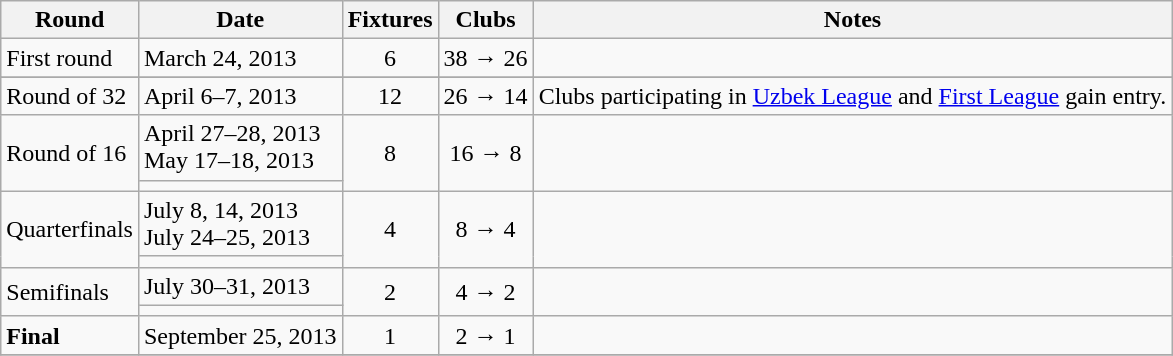<table class="wikitable">
<tr>
<th>Round</th>
<th>Date</th>
<th>Fixtures</th>
<th>Clubs</th>
<th>Notes</th>
</tr>
<tr>
<td>First round</td>
<td>March 24, 2013</td>
<td align="center">6</td>
<td align="center">38 → 26</td>
<td align="center"></td>
</tr>
<tr>
</tr>
<tr>
<td>Round of 32</td>
<td>April 6–7, 2013</td>
<td align="center">12</td>
<td align="center">26 → 14</td>
<td align="center">Clubs participating in <a href='#'>Uzbek League</a> and <a href='#'>First League</a> gain entry.</td>
</tr>
<tr>
<td rowspan="2">Round of 16</td>
<td>April 27–28, 2013<br>May 17–18, 2013</td>
<td rowspan="2" align="center">8</td>
<td rowspan="2" align="center">16 → 8</td>
<td rowspan="2" align="center"></td>
</tr>
<tr>
<td></td>
</tr>
<tr>
<td rowspan="2">Quarterfinals</td>
<td>July 8, 14, 2013<br>July 24–25, 2013</td>
<td rowspan="2" align="center">4</td>
<td rowspan="2" align="center">8 → 4</td>
<td rowspan="2" align="center"></td>
</tr>
<tr>
<td></td>
</tr>
<tr>
<td rowspan="2">Semifinals</td>
<td>July 30–31, 2013</td>
<td rowspan="2" align="center">2</td>
<td rowspan="2" align="center">4 → 2</td>
<td rowspan="2" align="center"></td>
</tr>
<tr>
<td></td>
</tr>
<tr>
<td><strong>Final</strong></td>
<td>September 25, 2013</td>
<td align="center">1</td>
<td align="center">2 → 1</td>
<td align="center"></td>
</tr>
<tr>
</tr>
</table>
